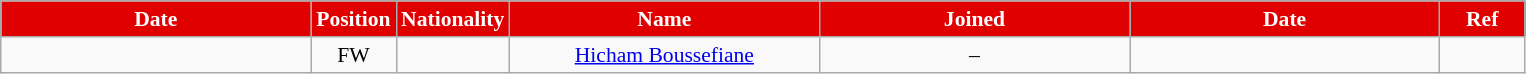<table class="wikitable" style="text-align:center; font-size:90%; ">
<tr>
<th style="background:#E00000; color:white; width:200px;">Date</th>
<th style="background:#E00000; color:white; width:50px;">Position</th>
<th style="background:#E00000; color:white; width:50px;">Nationality</th>
<th style="background:#E00000; color:white; width:200px;">Name</th>
<th style="background:#E00000; color:white; width:200px;">Joined</th>
<th style="background:#E00000; color:white; width:200px;">Date</th>
<th style="background:#E00000; color:white; width:50px;">Ref</th>
</tr>
<tr>
<td></td>
<td>FW</td>
<td></td>
<td><a href='#'>Hicham Boussefiane</a></td>
<td>–</td>
<td></td>
<td></td>
</tr>
</table>
